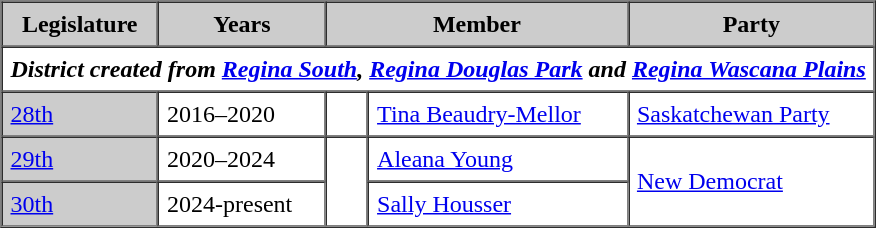<table border=1 cellpadding=5 cellspacing=0>
<tr bgcolor="CCCCCC">
<th>Legislature</th>
<th>Years</th>
<th colspan="2">Member</th>
<th>Party</th>
</tr>
<tr>
<td colspan="5" align="center"><strong><em>District created from <a href='#'>Regina South</a>, <a href='#'>Regina Douglas Park</a> and <a href='#'>Regina Wascana Plains</a></em></strong></td>
</tr>
<tr>
<td bgcolor="CCCCCC"><a href='#'>28th</a></td>
<td>2016–2020</td>
<td>   </td>
<td><a href='#'>Tina Beaudry-Mellor</a></td>
<td><a href='#'>Saskatchewan Party</a></td>
</tr>
<tr>
<td bgcolor="CCCCCC"><a href='#'>29th</a></td>
<td>2020–2024</td>
<td rowspan="2" >   </td>
<td><a href='#'>Aleana Young</a></td>
<td rowspan="2"><a href='#'>New Democrat</a></td>
</tr>
<tr>
<td bgcolor="CCCCCC"><a href='#'>30th</a></td>
<td>2024-present</td>
<td><a href='#'>Sally Housser</a></td>
</tr>
</table>
